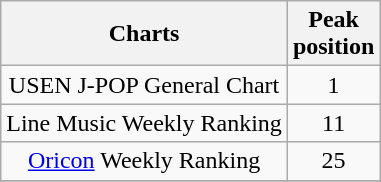<table class="wikitable sortable plainrowheaders" style="text-align:center">
<tr>
<th scope="col">Charts</th>
<th scope="col">Peak<br>position</th>
</tr>
<tr>
<td>USEN J-POP General Chart</td>
<td>1</td>
</tr>
<tr>
<td>Line Music Weekly Ranking</td>
<td>11</td>
</tr>
<tr>
<td><a href='#'>Oricon</a> Weekly Ranking</td>
<td>25</td>
</tr>
<tr>
</tr>
</table>
